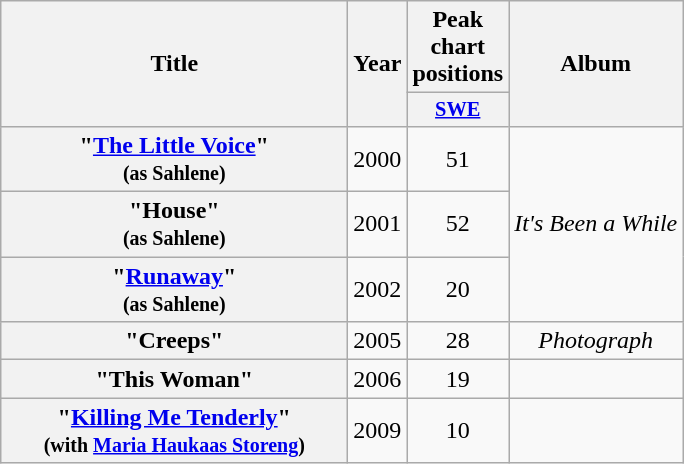<table class="wikitable plainrowheaders" style="text-align:center;">
<tr>
<th scope="col" rowspan="2" style="width:14em;">Title</th>
<th scope="col" rowspan="2" style="width:1em;">Year</th>
<th scope="col" colspan="1">Peak chart positions</th>
<th scope="col" rowspan="2">Album</th>
</tr>
<tr>
<th scope="col" style="width:3em; font-size:85%;"><a href='#'>SWE</a><br></th>
</tr>
<tr>
<th scope="row">"<a href='#'>The Little Voice</a>"<br><small>(as Sahlene)</small></th>
<td>2000</td>
<td>51</td>
<td rowspan="3"><em>It's Been a While</em></td>
</tr>
<tr>
<th scope="row">"House"<br><small>(as Sahlene)</small></th>
<td>2001</td>
<td>52</td>
</tr>
<tr>
<th scope="row">"<a href='#'>Runaway</a>"<br><small>(as Sahlene)</small></th>
<td>2002</td>
<td>20</td>
</tr>
<tr>
<th scope="row">"Creeps"</th>
<td>2005</td>
<td>28</td>
<td><em>Photograph</em></td>
</tr>
<tr>
<th scope="row">"This Woman"</th>
<td>2006</td>
<td>19</td>
<td></td>
</tr>
<tr>
<th scope="row">"<a href='#'>Killing Me Tenderly</a>"<br><small>(with <a href='#'>Maria Haukaas Storeng</a>)</small></th>
<td>2009</td>
<td>10</td>
<td></td>
</tr>
</table>
